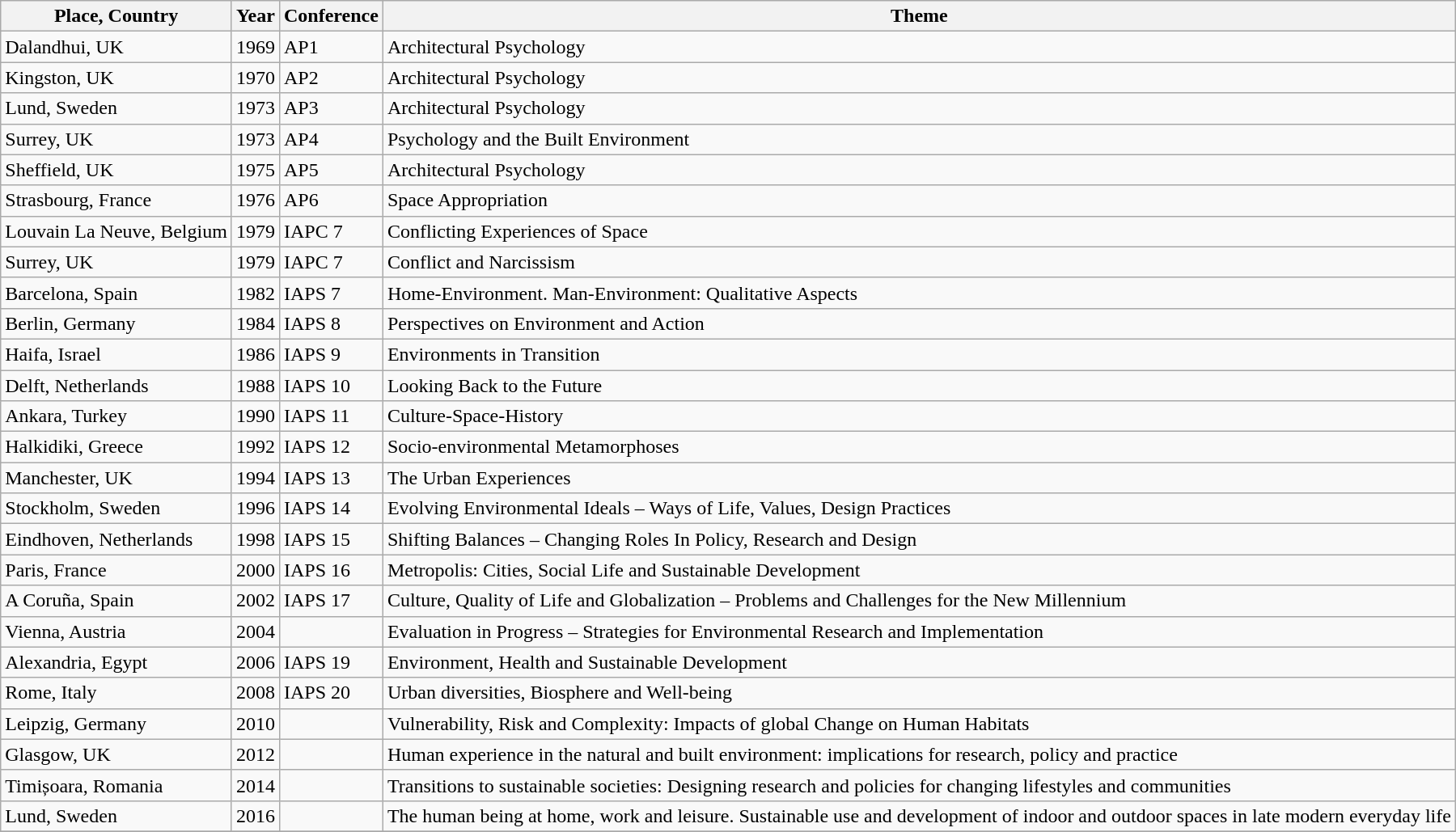<table class=wikitable>
<tr>
<th>Place, Country</th>
<th>Year</th>
<th>Conference</th>
<th>Theme</th>
</tr>
<tr>
<td>Dalandhui, UK</td>
<td>1969</td>
<td>AP1</td>
<td>Architectural Psychology</td>
</tr>
<tr>
<td>Kingston, UK</td>
<td>1970</td>
<td>AP2</td>
<td>Architectural Psychology</td>
</tr>
<tr>
<td>Lund, Sweden</td>
<td>1973</td>
<td>AP3</td>
<td>Architectural Psychology</td>
</tr>
<tr>
<td>Surrey, UK</td>
<td>1973</td>
<td>AP4</td>
<td>Psychology and the Built Environment</td>
</tr>
<tr>
<td>Sheffield, UK</td>
<td>1975</td>
<td>AP5</td>
<td>Architectural Psychology</td>
</tr>
<tr>
<td>Strasbourg, France</td>
<td>1976</td>
<td>AP6</td>
<td>Space Appropriation</td>
</tr>
<tr>
<td>Louvain La Neuve, Belgium</td>
<td>1979</td>
<td>IAPC 7</td>
<td>Conflicting Experiences of Space</td>
</tr>
<tr>
<td>Surrey, UK</td>
<td>1979</td>
<td>IAPC 7</td>
<td>Conflict and Narcissism</td>
</tr>
<tr>
<td>Barcelona, Spain</td>
<td>1982</td>
<td>IAPS 7</td>
<td>Home-Environment. Man-Environment: Qualitative Aspects</td>
</tr>
<tr>
<td>Berlin, Germany</td>
<td>1984</td>
<td>IAPS 8</td>
<td>Perspectives on Environment and Action</td>
</tr>
<tr>
<td>Haifa, Israel</td>
<td>1986</td>
<td>IAPS 9</td>
<td>Environments in Transition</td>
</tr>
<tr>
<td>Delft, Netherlands</td>
<td>1988</td>
<td>IAPS 10</td>
<td>Looking Back to the Future</td>
</tr>
<tr>
<td>Ankara, Turkey</td>
<td>1990</td>
<td>IAPS 11</td>
<td>Culture-Space-History</td>
</tr>
<tr>
<td>Halkidiki, Greece</td>
<td>1992</td>
<td>IAPS 12</td>
<td>Socio-environmental Metamorphoses</td>
</tr>
<tr>
<td>Manchester, UK</td>
<td>1994</td>
<td>IAPS 13</td>
<td>The Urban Experiences</td>
</tr>
<tr>
<td>Stockholm, Sweden</td>
<td>1996</td>
<td>IAPS 14</td>
<td>Evolving Environmental Ideals – Ways of Life, Values, Design Practices</td>
</tr>
<tr>
<td>Eindhoven, Netherlands</td>
<td>1998</td>
<td>IAPS 15</td>
<td>Shifting Balances – Changing Roles In Policy, Research and Design</td>
</tr>
<tr>
<td>Paris, France</td>
<td>2000</td>
<td>IAPS 16</td>
<td>Metropolis: Cities, Social Life and Sustainable Development</td>
</tr>
<tr>
<td>A Coruña, Spain</td>
<td>2002</td>
<td>IAPS 17</td>
<td>Culture, Quality of Life and Globalization – Problems and Challenges for the New Millennium</td>
</tr>
<tr>
<td>Vienna, Austria</td>
<td>2004</td>
<td> </td>
<td>Evaluation in Progress – Strategies for Environmental Research and Implementation</td>
</tr>
<tr>
<td>Alexandria, Egypt</td>
<td>2006</td>
<td>IAPS 19</td>
<td>Environment, Health and Sustainable Development</td>
</tr>
<tr>
<td>Rome, Italy</td>
<td>2008</td>
<td>IAPS 20</td>
<td>Urban diversities, Biosphere and Well-being</td>
</tr>
<tr>
<td>Leipzig, Germany</td>
<td>2010</td>
<td></td>
<td>Vulnerability, Risk and Complexity: Impacts of global Change on Human Habitats</td>
</tr>
<tr>
<td>Glasgow, UK</td>
<td>2012</td>
<td> </td>
<td>Human experience in the natural and built environment: implications for research, policy and practice</td>
</tr>
<tr>
<td>Timișoara, Romania</td>
<td>2014</td>
<td> </td>
<td>Transitions to sustainable societies: Designing research and policies for changing lifestyles and communities</td>
</tr>
<tr>
<td>Lund, Sweden</td>
<td>2016</td>
<td></td>
<td>The human being at home, work and leisure.  Sustainable use and development of indoor and outdoor spaces in late modern everyday life</td>
</tr>
<tr>
</tr>
</table>
